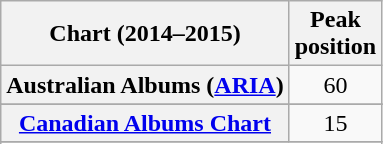<table class="wikitable sortable plainrowheaders" style="text-align:center">
<tr>
<th scope="col">Chart (2014–2015)</th>
<th scope="col">Peak<br>position</th>
</tr>
<tr>
<th scope="row">Australian Albums (<a href='#'>ARIA</a>)</th>
<td>60</td>
</tr>
<tr>
</tr>
<tr>
</tr>
<tr>
<th scope="row"><a href='#'>Canadian Albums Chart</a></th>
<td>15</td>
</tr>
<tr>
</tr>
<tr>
</tr>
<tr>
</tr>
<tr>
</tr>
<tr>
</tr>
<tr>
</tr>
<tr>
</tr>
<tr>
</tr>
</table>
